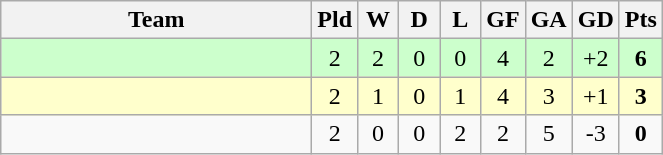<table class=wikitable style="text-align:center">
<tr>
<th width=200>Team</th>
<th width=20>Pld</th>
<th width=20>W</th>
<th width=20>D</th>
<th width=20>L</th>
<th width=20>GF</th>
<th width=20>GA</th>
<th width=20>GD</th>
<th width=20>Pts</th>
</tr>
<tr style="background:#cfc;">
<td align="left"></td>
<td>2</td>
<td>2</td>
<td>0</td>
<td>0</td>
<td>4</td>
<td>2</td>
<td>+2</td>
<td><strong>6</strong></td>
</tr>
<tr style="background:#ffc;">
<td align="left"></td>
<td>2</td>
<td>1</td>
<td>0</td>
<td>1</td>
<td>4</td>
<td>3</td>
<td>+1</td>
<td><strong>3</strong></td>
</tr>
<tr>
<td align="left"></td>
<td>2</td>
<td>0</td>
<td>0</td>
<td>2</td>
<td>2</td>
<td>5</td>
<td>-3</td>
<td><strong>0</strong></td>
</tr>
</table>
